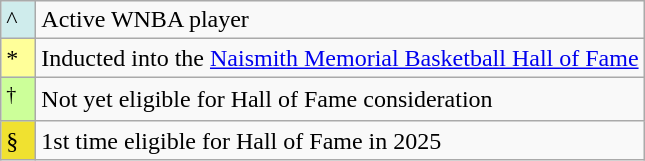<table class="wikitable">
<tr>
<td style="background:#CFECEC; width:1em">^</td>
<td>Active WNBA player</td>
</tr>
<tr>
<td style="background:#FFFF99; width:1em">*</td>
<td>Inducted into the <a href='#'>Naismith Memorial Basketball Hall of Fame</a></td>
</tr>
<tr>
<td style="background:#CCFF99; width:1em"><sup>†</sup></td>
<td>Not yet eligible for Hall of Fame consideration</td>
</tr>
<tr>
<td style="background:#F0E130; width:1em">§</td>
<td>1st time eligible for Hall of Fame in 2025</td>
</tr>
</table>
